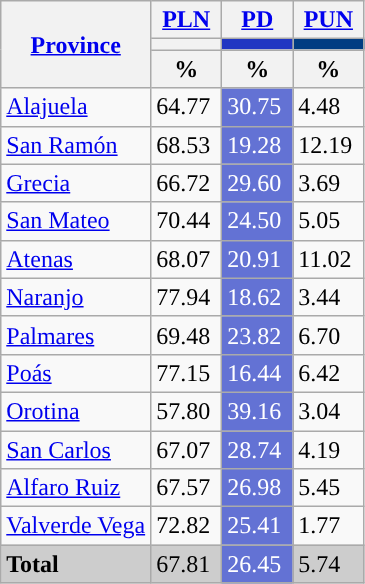<table class="wikitable mw-collapsible mw-collapsed">
<tr>
<th rowspan="3"><a href='#'>Province</a></th>
<th colspan="1" width="40px"><a href='#'>PLN</a></th>
<th colspan="1" width="40px"><a href='#'>PD</a></th>
<th colspan="1" width="40px"><a href='#'>PUN</a></th>
</tr>
<tr>
<th colspan="1" style="background:"></th>
<th colspan="1" style="background:#2136C2"></th>
<th colspan="1" style="background:#013d82"></th>
</tr>
<tr>
<th data-sort-type="number">%</th>
<th data-sort-type="number">%</th>
<th data-sort-type="number">%</th>
</tr>
<tr>
<td align="left"><a href='#'>Alajuela</a></td>
<td style="background:">64.77</td>
<td style="background:#6372d4; color:white;">30.75</td>
<td>4.48</td>
</tr>
<tr>
<td align="left"><a href='#'>San Ramón</a></td>
<td style="background:">68.53</td>
<td style="background:#6372d4; color:white;">19.28</td>
<td>12.19</td>
</tr>
<tr>
<td align="left"><a href='#'>Grecia</a></td>
<td style="background:">66.72</td>
<td style="background:#6372d4; color:white;">29.60</td>
<td>3.69</td>
</tr>
<tr>
<td align="left"><a href='#'>San Mateo</a></td>
<td style="background:">70.44</td>
<td style="background:#6372d4; color:white;">24.50</td>
<td>5.05</td>
</tr>
<tr>
<td align="left"><a href='#'>Atenas</a></td>
<td style="background:">68.07</td>
<td style="background:#6372d4; color:white;">20.91</td>
<td>11.02</td>
</tr>
<tr>
<td align="left"><a href='#'>Naranjo</a></td>
<td style="background:">77.94</td>
<td style="background:#6372d4; color:white;">18.62</td>
<td>3.44</td>
</tr>
<tr>
<td align="left"><a href='#'>Palmares</a></td>
<td style="background:">69.48</td>
<td style="background:#6372d4; color:white;">23.82</td>
<td>6.70</td>
</tr>
<tr>
<td align="left"><a href='#'>Poás</a></td>
<td style="background:">77.15</td>
<td style="background:#6372d4; color:white;">16.44</td>
<td>6.42</td>
</tr>
<tr>
<td align="left"><a href='#'>Orotina</a></td>
<td style="background:">57.80</td>
<td style="background:#6372d4; color:white;">39.16</td>
<td>3.04</td>
</tr>
<tr>
<td align="left"><a href='#'>San Carlos</a></td>
<td style="background:">67.07</td>
<td style="background:#6372d4; color:white;">28.74</td>
<td>4.19</td>
</tr>
<tr>
<td align="left"><a href='#'>Alfaro Ruiz</a></td>
<td style="background:">67.57</td>
<td style="background:#6372d4; color:white;">26.98</td>
<td>5.45</td>
</tr>
<tr>
<td align="left"><a href='#'>Valverde Vega</a></td>
<td style="background:">72.82</td>
<td style="background:#6372d4; color:white;">25.41</td>
<td>1.77</td>
</tr>
<tr style="background:#CDCDCD;">
<td align="left"><strong>Total</strong></td>
<td style="background:">67.81</td>
<td style="background:#6372d4; color:white;">26.45</td>
<td>5.74</td>
</tr>
</table>
